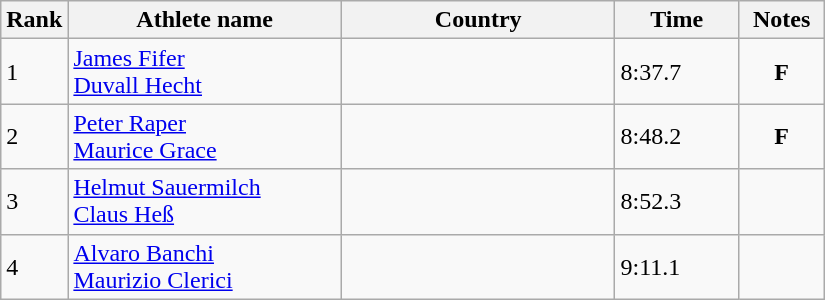<table class="wikitable">
<tr>
<th width=25>Rank</th>
<th width=175>Athlete name</th>
<th width=175>Country</th>
<th width=75>Time</th>
<th width=50>Notes</th>
</tr>
<tr>
<td>1</td>
<td><a href='#'>James Fifer</a><br><a href='#'>Duvall Hecht</a></td>
<td></td>
<td>8:37.7</td>
<td align=center><strong>F</strong></td>
</tr>
<tr>
<td>2</td>
<td><a href='#'>Peter Raper</a><br><a href='#'>Maurice Grace</a></td>
<td></td>
<td>8:48.2</td>
<td align=center><strong>F</strong></td>
</tr>
<tr>
<td>3</td>
<td><a href='#'>Helmut Sauermilch</a><br><a href='#'>Claus Heß</a></td>
<td></td>
<td>8:52.3</td>
<td></td>
</tr>
<tr>
<td>4</td>
<td><a href='#'>Alvaro Banchi</a><br><a href='#'>Maurizio Clerici</a></td>
<td></td>
<td>9:11.1</td>
<td></td>
</tr>
</table>
